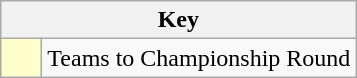<table class="wikitable" style="text-align: center;">
<tr>
<th colspan=2>Key</th>
</tr>
<tr>
<td style="background:#ffffcc; width:20px;"></td>
<td align=left>Teams to Championship Round</td>
</tr>
</table>
